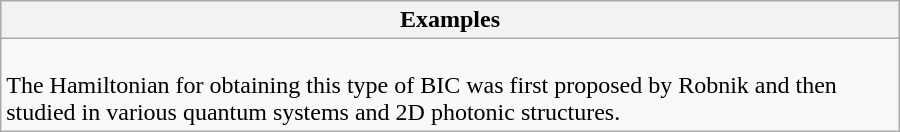<table class="mw-collapsible mw-collapsed wikitable" style="width:600px; overflow:auto;">
<tr>
<th>Examples</th>
</tr>
<tr>
<td><br>The Hamiltonian for obtaining this type of BIC was first proposed by Robnik and then studied in various quantum systems and 2D photonic structures.</td>
</tr>
</table>
